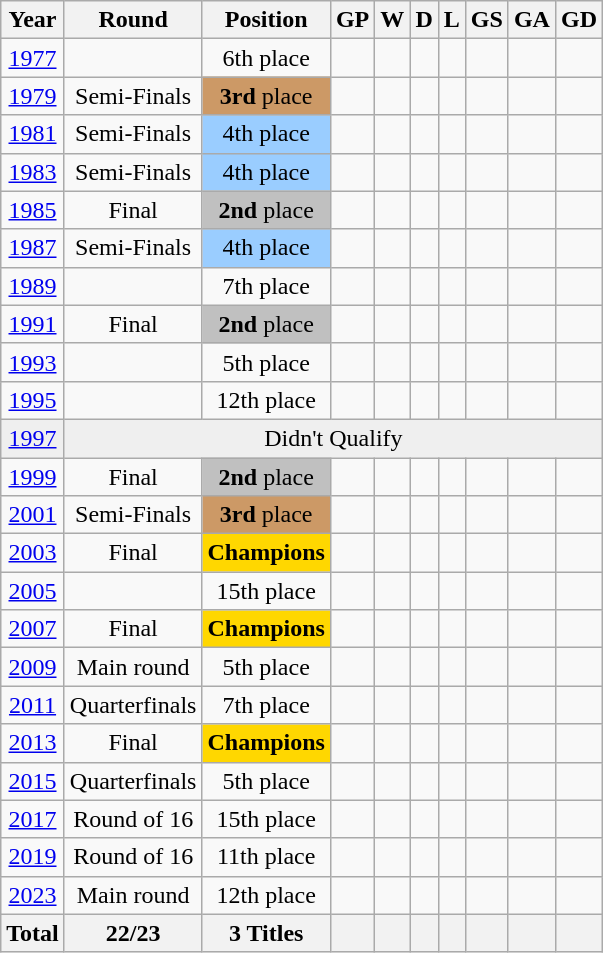<table class="wikitable" style="text-align: center;">
<tr>
<th>Year</th>
<th>Round</th>
<th>Position</th>
<th>GP</th>
<th>W</th>
<th>D</th>
<th>L</th>
<th>GS</th>
<th>GA</th>
<th>GD</th>
</tr>
<tr>
<td><a href='#'>1977</a> </td>
<td></td>
<td>6th place</td>
<td></td>
<td></td>
<td></td>
<td></td>
<td></td>
<td></td>
<td></td>
</tr>
<tr>
<td><a href='#'>1979</a>  </td>
<td>Semi-Finals</td>
<td bgcolor=#cc9966><strong>3rd</strong> place</td>
<td></td>
<td></td>
<td></td>
<td></td>
<td></td>
<td></td>
<td></td>
</tr>
<tr>
<td><a href='#'>1981</a> </td>
<td>Semi-Finals</td>
<td bgcolor=#9acdff>4th place</td>
<td></td>
<td></td>
<td></td>
<td></td>
<td></td>
<td></td>
<td></td>
</tr>
<tr>
<td><a href='#'>1983</a> </td>
<td>Semi-Finals</td>
<td bgcolor=#9acdff>4th place</td>
<td></td>
<td></td>
<td></td>
<td></td>
<td></td>
<td></td>
<td></td>
</tr>
<tr>
<td><a href='#'>1985</a> </td>
<td>Final</td>
<td bgcolor=silver><strong>2nd</strong> place</td>
<td></td>
<td></td>
<td></td>
<td></td>
<td></td>
<td></td>
<td></td>
</tr>
<tr>
<td><a href='#'>1987</a> </td>
<td>Semi-Finals</td>
<td bgcolor=#9acdff>4th place</td>
<td></td>
<td></td>
<td></td>
<td></td>
<td></td>
<td></td>
<td></td>
</tr>
<tr>
<td><a href='#'>1989</a> </td>
<td></td>
<td>7th place</td>
<td></td>
<td></td>
<td></td>
<td></td>
<td></td>
<td></td>
<td></td>
</tr>
<tr>
<td><a href='#'>1991</a> </td>
<td>Final</td>
<td bgcolor=silver><strong>2nd</strong> place</td>
<td></td>
<td></td>
<td></td>
<td></td>
<td></td>
<td></td>
<td></td>
</tr>
<tr>
<td><a href='#'>1993</a> </td>
<td></td>
<td>5th place</td>
<td></td>
<td></td>
<td></td>
<td></td>
<td></td>
<td></td>
<td></td>
</tr>
<tr>
<td><a href='#'>1995</a> </td>
<td></td>
<td>12th place</td>
<td></td>
<td></td>
<td></td>
<td></td>
<td></td>
<td></td>
<td></td>
</tr>
<tr bgcolor=efefef>
<td><a href='#'>1997</a> </td>
<td colspan=9 rowspan=1>Didn't Qualify</td>
</tr>
<tr>
<td><a href='#'>1999</a> </td>
<td>Final</td>
<td bgcolor=silver><strong>2nd</strong> place</td>
<td></td>
<td></td>
<td></td>
<td></td>
<td></td>
<td></td>
<td></td>
</tr>
<tr>
<td><a href='#'>2001</a> </td>
<td>Semi-Finals</td>
<td bgcolor=#cc9966><strong>3rd</strong> place</td>
<td></td>
<td></td>
<td></td>
<td></td>
<td></td>
<td></td>
<td></td>
</tr>
<tr>
<td><a href='#'>2003</a> </td>
<td>Final</td>
<td bgcolor=gold><strong>Champions</strong></td>
<td></td>
<td></td>
<td></td>
<td></td>
<td></td>
<td></td>
<td></td>
</tr>
<tr>
<td><a href='#'>2005</a> </td>
<td></td>
<td>15th place</td>
<td></td>
<td></td>
<td></td>
<td></td>
<td></td>
<td></td>
<td></td>
</tr>
<tr>
<td><a href='#'>2007</a> </td>
<td>Final</td>
<td bgcolor=gold><strong>Champions</strong></td>
<td></td>
<td></td>
<td></td>
<td></td>
<td></td>
<td></td>
<td></td>
</tr>
<tr>
<td><a href='#'>2009</a> </td>
<td>Main round</td>
<td>5th place</td>
<td></td>
<td></td>
<td></td>
<td></td>
<td></td>
<td></td>
<td></td>
</tr>
<tr>
<td><a href='#'>2011</a> </td>
<td>Quarterfinals</td>
<td>7th place</td>
<td></td>
<td></td>
<td></td>
<td></td>
<td></td>
<td></td>
<td></td>
</tr>
<tr>
<td><a href='#'>2013</a> </td>
<td>Final</td>
<td bgcolor=gold><strong>Champions</strong></td>
<td></td>
<td></td>
<td></td>
<td></td>
<td></td>
<td></td>
<td></td>
</tr>
<tr>
<td><a href='#'>2015</a> </td>
<td>Quarterfinals</td>
<td>5th place</td>
<td></td>
<td></td>
<td></td>
<td></td>
<td></td>
<td></td>
<td></td>
</tr>
<tr>
<td><a href='#'>2017</a> </td>
<td>Round of 16</td>
<td>15th place</td>
<td></td>
<td></td>
<td></td>
<td></td>
<td></td>
<td></td>
<td></td>
</tr>
<tr>
<td><a href='#'>2019</a> </td>
<td>Round of 16</td>
<td>11th place</td>
<td></td>
<td></td>
<td></td>
<td></td>
<td></td>
<td></td>
<td></td>
</tr>
<tr>
<td><a href='#'>2023</a>  </td>
<td>Main round</td>
<td>12th place</td>
<td></td>
<td></td>
<td></td>
<td></td>
<td></td>
<td></td>
<td></td>
</tr>
<tr>
<th>Total</th>
<th>22/23</th>
<th>3 Titles</th>
<th></th>
<th></th>
<th></th>
<th></th>
<th></th>
<th></th>
<th></th>
</tr>
</table>
